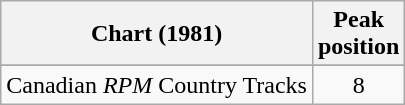<table class="wikitable">
<tr>
<th align="left">Chart (1981)</th>
<th align="center">Peak<br>position</th>
</tr>
<tr>
</tr>
<tr>
<td align="left">Canadian <em>RPM</em> Country Tracks</td>
<td align="center">8</td>
</tr>
</table>
